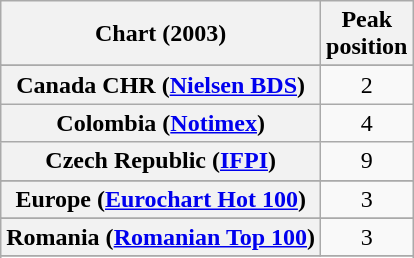<table class="wikitable sortable plainrowheaders" style="text-align:center">
<tr>
<th>Chart (2003)</th>
<th>Peak<br>position</th>
</tr>
<tr>
</tr>
<tr>
</tr>
<tr>
</tr>
<tr>
</tr>
<tr>
</tr>
<tr>
<th scope="row">Canada CHR (<a href='#'>Nielsen BDS</a>)</th>
<td style="text-align:center">2</td>
</tr>
<tr>
<th scope="row">Colombia (<a href='#'>Notimex</a>)</th>
<td>4</td>
</tr>
<tr>
<th scope="row">Czech Republic (<a href='#'>IFPI</a>)</th>
<td>9</td>
</tr>
<tr>
</tr>
<tr>
<th scope="row">Europe (<a href='#'>Eurochart Hot 100</a>)</th>
<td>3</td>
</tr>
<tr>
</tr>
<tr>
</tr>
<tr>
</tr>
<tr>
</tr>
<tr>
</tr>
<tr>
</tr>
<tr>
</tr>
<tr>
</tr>
<tr>
</tr>
<tr>
</tr>
<tr>
</tr>
<tr>
</tr>
<tr>
<th scope="row">Romania (<a href='#'>Romanian Top 100</a>)</th>
<td>3</td>
</tr>
<tr>
</tr>
<tr>
</tr>
<tr>
</tr>
<tr>
</tr>
<tr>
</tr>
<tr>
</tr>
<tr>
</tr>
<tr>
</tr>
<tr>
</tr>
<tr>
</tr>
</table>
